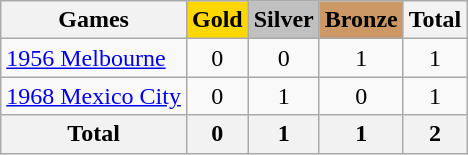<table class="wikitable sortable" style="text-align:center">
<tr>
<th>Games</th>
<th style="background-color:gold;">Gold</th>
<th style="background-color:silver;">Silver</th>
<th style="background-color:#c96;">Bronze</th>
<th>Total</th>
</tr>
<tr>
<td align=left> <a href='#'>1956 Melbourne</a></td>
<td>0</td>
<td>0</td>
<td>1</td>
<td>1</td>
</tr>
<tr>
<td align=left> <a href='#'>1968 Mexico City</a></td>
<td>0</td>
<td>1</td>
<td>0</td>
<td>1</td>
</tr>
<tr>
<th>Total</th>
<th>0</th>
<th>1</th>
<th>1</th>
<th>2</th>
</tr>
</table>
